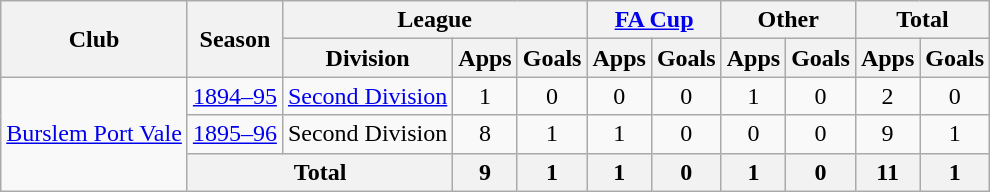<table class="wikitable" style="text-align:center">
<tr>
<th rowspan="2">Club</th>
<th rowspan="2">Season</th>
<th colspan="3">League</th>
<th colspan="2"><a href='#'>FA Cup</a></th>
<th colspan="2">Other</th>
<th colspan="2">Total</th>
</tr>
<tr>
<th>Division</th>
<th>Apps</th>
<th>Goals</th>
<th>Apps</th>
<th>Goals</th>
<th>Apps</th>
<th>Goals</th>
<th>Apps</th>
<th>Goals</th>
</tr>
<tr>
<td rowspan="3"><a href='#'>Burslem Port Vale</a></td>
<td><a href='#'>1894–95</a></td>
<td><a href='#'>Second Division</a></td>
<td>1</td>
<td>0</td>
<td>0</td>
<td>0</td>
<td>1</td>
<td>0</td>
<td>2</td>
<td>0</td>
</tr>
<tr>
<td><a href='#'>1895–96</a></td>
<td>Second Division</td>
<td>8</td>
<td>1</td>
<td>1</td>
<td>0</td>
<td>0</td>
<td>0</td>
<td>9</td>
<td>1</td>
</tr>
<tr>
<th colspan="2">Total</th>
<th>9</th>
<th>1</th>
<th>1</th>
<th>0</th>
<th>1</th>
<th>0</th>
<th>11</th>
<th>1</th>
</tr>
</table>
